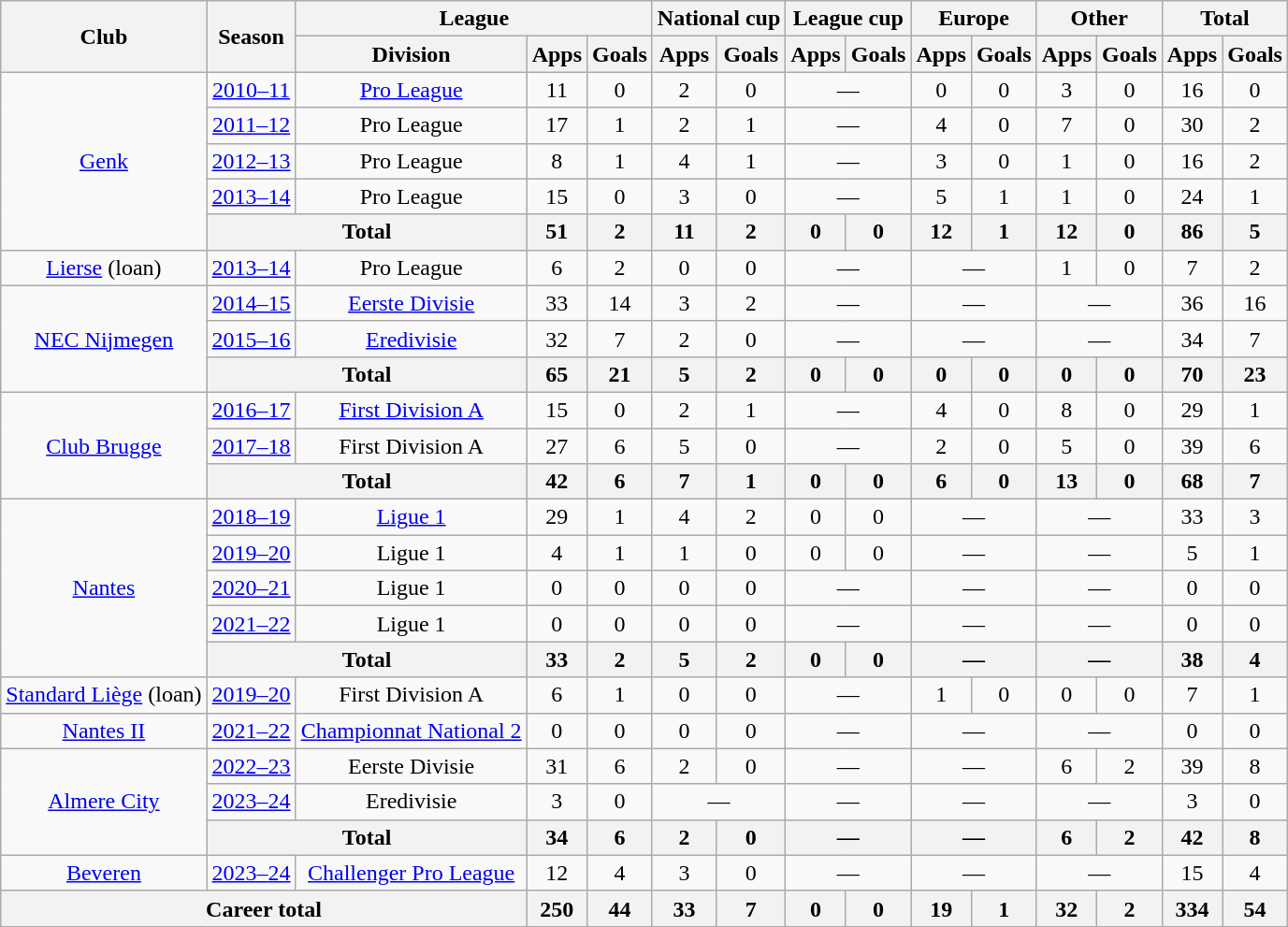<table class="wikitable" style="text-align:center">
<tr>
<th rowspan="2">Club</th>
<th rowspan="2">Season</th>
<th colspan="3">League</th>
<th colspan="2">National cup</th>
<th colspan="2">League cup</th>
<th colspan="2">Europe</th>
<th colspan="2">Other</th>
<th colspan="2">Total</th>
</tr>
<tr>
<th>Division</th>
<th>Apps</th>
<th>Goals</th>
<th>Apps</th>
<th>Goals</th>
<th>Apps</th>
<th>Goals</th>
<th>Apps</th>
<th>Goals</th>
<th>Apps</th>
<th>Goals</th>
<th>Apps</th>
<th>Goals</th>
</tr>
<tr>
<td rowspan="5"><a href='#'>Genk</a></td>
<td><a href='#'>2010–11</a></td>
<td><a href='#'>Pro League</a></td>
<td>11</td>
<td>0</td>
<td>2</td>
<td>0</td>
<td colspan="2">—</td>
<td>0</td>
<td>0</td>
<td>3</td>
<td>0</td>
<td>16</td>
<td>0</td>
</tr>
<tr>
<td><a href='#'>2011–12</a></td>
<td>Pro League</td>
<td>17</td>
<td>1</td>
<td>2</td>
<td>1</td>
<td colspan="2">—</td>
<td>4</td>
<td>0</td>
<td>7</td>
<td>0</td>
<td>30</td>
<td>2</td>
</tr>
<tr>
<td><a href='#'>2012–13</a></td>
<td>Pro League</td>
<td>8</td>
<td>1</td>
<td>4</td>
<td>1</td>
<td colspan="2">—</td>
<td>3</td>
<td>0</td>
<td>1</td>
<td>0</td>
<td>16</td>
<td>2</td>
</tr>
<tr>
<td><a href='#'>2013–14</a></td>
<td>Pro League</td>
<td>15</td>
<td>0</td>
<td>3</td>
<td>0</td>
<td colspan="2">—</td>
<td>5</td>
<td>1</td>
<td>1</td>
<td>0</td>
<td>24</td>
<td>1</td>
</tr>
<tr>
<th colspan="2">Total</th>
<th>51</th>
<th>2</th>
<th>11</th>
<th>2</th>
<th>0</th>
<th>0</th>
<th>12</th>
<th>1</th>
<th>12</th>
<th>0</th>
<th>86</th>
<th>5</th>
</tr>
<tr>
<td rowspan="1"><a href='#'>Lierse</a> (loan)</td>
<td><a href='#'>2013–14</a></td>
<td>Pro League</td>
<td>6</td>
<td>2</td>
<td>0</td>
<td>0</td>
<td colspan="2">—</td>
<td colspan="2">—</td>
<td>1</td>
<td>0</td>
<td>7</td>
<td>2</td>
</tr>
<tr>
<td rowspan="3"><a href='#'>NEC Nijmegen</a></td>
<td><a href='#'>2014–15</a></td>
<td><a href='#'>Eerste Divisie</a></td>
<td>33</td>
<td>14</td>
<td>3</td>
<td>2</td>
<td colspan="2">—</td>
<td colspan="2">—</td>
<td colspan="2">—</td>
<td>36</td>
<td>16</td>
</tr>
<tr>
<td><a href='#'>2015–16</a></td>
<td><a href='#'>Eredivisie</a></td>
<td>32</td>
<td>7</td>
<td>2</td>
<td>0</td>
<td colspan="2">—</td>
<td colspan="2">—</td>
<td colspan="2">—</td>
<td>34</td>
<td>7</td>
</tr>
<tr>
<th colspan="2">Total</th>
<th>65</th>
<th>21</th>
<th>5</th>
<th>2</th>
<th>0</th>
<th>0</th>
<th>0</th>
<th>0</th>
<th>0</th>
<th>0</th>
<th>70</th>
<th>23</th>
</tr>
<tr>
<td rowspan="3"><a href='#'>Club Brugge</a></td>
<td><a href='#'>2016–17</a></td>
<td><a href='#'>First Division A</a></td>
<td>15</td>
<td>0</td>
<td>2</td>
<td>1</td>
<td colspan="2">—</td>
<td>4</td>
<td>0</td>
<td>8</td>
<td>0</td>
<td>29</td>
<td>1</td>
</tr>
<tr>
<td><a href='#'>2017–18</a></td>
<td>First Division A</td>
<td>27</td>
<td>6</td>
<td>5</td>
<td>0</td>
<td colspan="2">—</td>
<td>2</td>
<td>0</td>
<td>5</td>
<td>0</td>
<td>39</td>
<td>6</td>
</tr>
<tr>
<th colspan="2">Total</th>
<th>42</th>
<th>6</th>
<th>7</th>
<th>1</th>
<th>0</th>
<th>0</th>
<th>6</th>
<th>0</th>
<th>13</th>
<th>0</th>
<th>68</th>
<th>7</th>
</tr>
<tr>
<td rowspan="5"><a href='#'>Nantes</a></td>
<td><a href='#'>2018–19</a></td>
<td><a href='#'>Ligue 1</a></td>
<td>29</td>
<td>1</td>
<td>4</td>
<td>2</td>
<td>0</td>
<td>0</td>
<td colspan="2">—</td>
<td colspan="2">—</td>
<td>33</td>
<td>3</td>
</tr>
<tr>
<td><a href='#'>2019–20</a></td>
<td>Ligue 1</td>
<td>4</td>
<td>1</td>
<td>1</td>
<td>0</td>
<td>0</td>
<td>0</td>
<td colspan="2">—</td>
<td colspan="2">—</td>
<td>5</td>
<td>1</td>
</tr>
<tr>
<td><a href='#'>2020–21</a></td>
<td>Ligue 1</td>
<td>0</td>
<td>0</td>
<td>0</td>
<td>0</td>
<td colspan="2">—</td>
<td colspan="2">—</td>
<td colspan="2">—</td>
<td>0</td>
<td>0</td>
</tr>
<tr>
<td><a href='#'>2021–22</a></td>
<td>Ligue 1</td>
<td>0</td>
<td>0</td>
<td>0</td>
<td>0</td>
<td colspan="2">—</td>
<td colspan="2">—</td>
<td colspan="2">—</td>
<td>0</td>
<td>0</td>
</tr>
<tr>
<th colspan="2">Total</th>
<th>33</th>
<th>2</th>
<th>5</th>
<th>2</th>
<th>0</th>
<th>0</th>
<th colspan="2">—</th>
<th colspan="2">—</th>
<th>38</th>
<th>4</th>
</tr>
<tr>
<td><a href='#'>Standard Liège</a> (loan)</td>
<td><a href='#'>2019–20</a></td>
<td>First Division A</td>
<td>6</td>
<td>1</td>
<td>0</td>
<td>0</td>
<td colspan="2">—</td>
<td>1</td>
<td>0</td>
<td>0</td>
<td>0</td>
<td>7</td>
<td>1</td>
</tr>
<tr>
<td><a href='#'>Nantes II</a></td>
<td><a href='#'>2021–22</a></td>
<td><a href='#'>Championnat National 2</a></td>
<td>0</td>
<td>0</td>
<td>0</td>
<td>0</td>
<td colspan="2">—</td>
<td colspan="2">—</td>
<td colspan="2">—</td>
<td>0</td>
<td>0</td>
</tr>
<tr>
<td rowspan="3"><a href='#'>Almere City</a></td>
<td><a href='#'>2022–23</a></td>
<td>Eerste Divisie</td>
<td>31</td>
<td>6</td>
<td>2</td>
<td>0</td>
<td colspan="2">—</td>
<td colspan="2">—</td>
<td>6</td>
<td>2</td>
<td>39</td>
<td>8</td>
</tr>
<tr>
<td><a href='#'>2023–24</a></td>
<td>Eredivisie</td>
<td>3</td>
<td>0</td>
<td colspan="2">—</td>
<td colspan="2">—</td>
<td colspan="2">—</td>
<td colspan="2">—</td>
<td>3</td>
<td>0</td>
</tr>
<tr>
<th colspan="2">Total</th>
<th>34</th>
<th>6</th>
<th>2</th>
<th>0</th>
<th colspan="2">—</th>
<th colspan="2">—</th>
<th>6</th>
<th>2</th>
<th>42</th>
<th>8</th>
</tr>
<tr>
<td><a href='#'>Beveren</a></td>
<td><a href='#'>2023–24</a></td>
<td><a href='#'>Challenger Pro League</a></td>
<td>12</td>
<td>4</td>
<td>3</td>
<td>0</td>
<td colspan="2">—</td>
<td colspan="2">—</td>
<td colspan="2">—</td>
<td>15</td>
<td>4</td>
</tr>
<tr>
<th colspan="3">Career total</th>
<th>250</th>
<th>44</th>
<th>33</th>
<th>7</th>
<th>0</th>
<th>0</th>
<th>19</th>
<th>1</th>
<th>32</th>
<th>2</th>
<th>334</th>
<th>54</th>
</tr>
</table>
